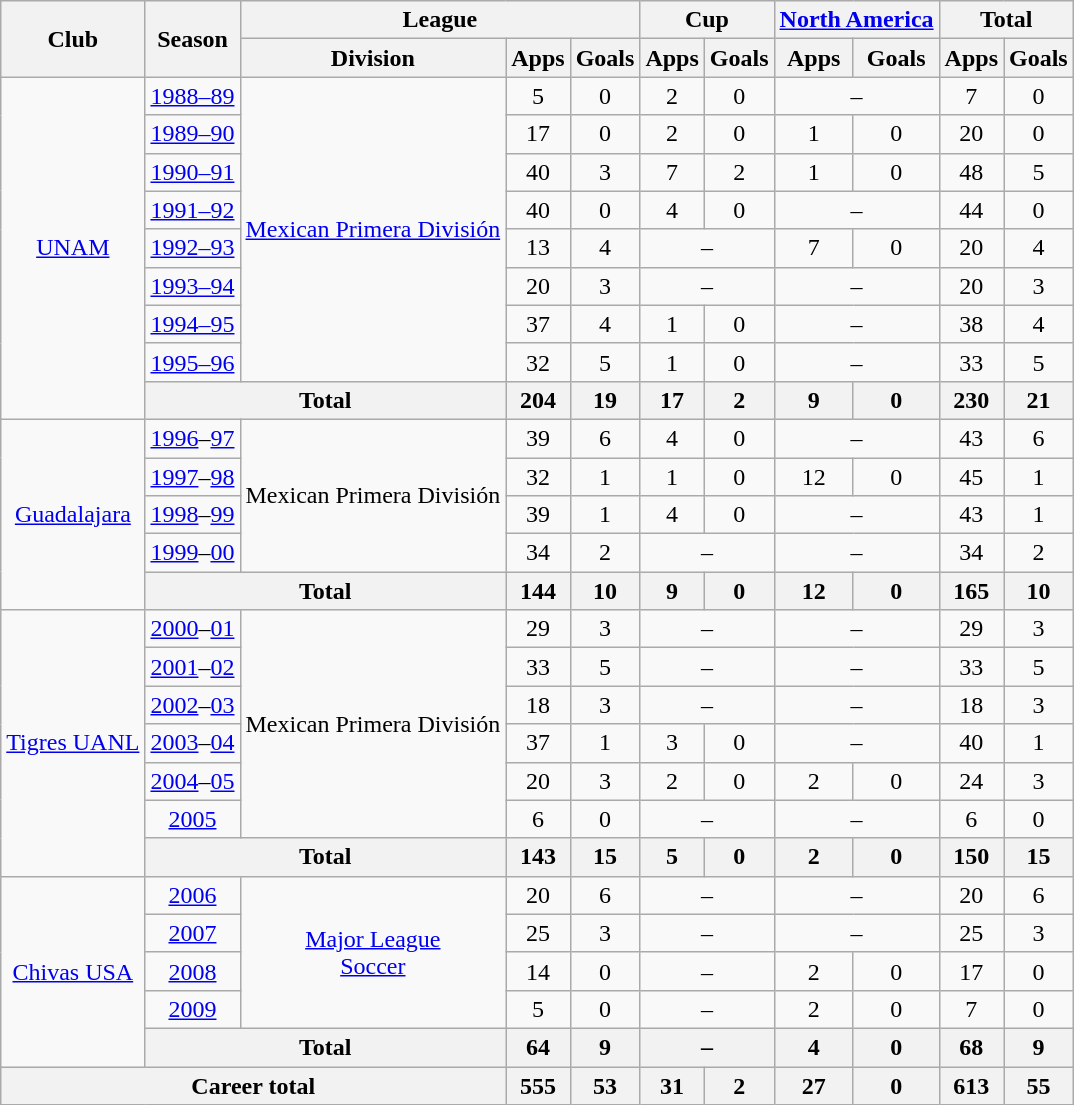<table class="wikitable" style="text-align:center">
<tr>
<th rowspan="2">Club</th>
<th rowspan="2">Season</th>
<th colspan="3">League</th>
<th colspan="2">Cup</th>
<th colspan="2"><a href='#'>North America</a></th>
<th colspan="2">Total</th>
</tr>
<tr>
<th>Division</th>
<th>Apps</th>
<th>Goals</th>
<th>Apps</th>
<th>Goals</th>
<th>Apps</th>
<th>Goals</th>
<th>Apps</th>
<th>Goals</th>
</tr>
<tr>
<td rowspan="9"><a href='#'>UNAM</a></td>
<td><a href='#'>1988–89</a></td>
<td rowspan="8"><a href='#'>Mexican Primera División</a></td>
<td>5</td>
<td>0</td>
<td>2</td>
<td>0</td>
<td colspan="2">–</td>
<td>7</td>
<td>0</td>
</tr>
<tr>
<td><a href='#'>1989–90</a></td>
<td>17</td>
<td>0</td>
<td>2</td>
<td>0</td>
<td>1</td>
<td>0</td>
<td>20</td>
<td>0</td>
</tr>
<tr>
<td><a href='#'>1990–91</a></td>
<td>40</td>
<td>3</td>
<td>7</td>
<td>2</td>
<td>1</td>
<td>0</td>
<td>48</td>
<td>5</td>
</tr>
<tr>
<td><a href='#'>1991–92</a></td>
<td>40</td>
<td>0</td>
<td>4</td>
<td>0</td>
<td colspan="2">–</td>
<td>44</td>
<td>0</td>
</tr>
<tr>
<td><a href='#'>1992–93</a></td>
<td>13</td>
<td>4</td>
<td colspan="2">–</td>
<td>7</td>
<td>0</td>
<td>20</td>
<td>4</td>
</tr>
<tr>
<td><a href='#'>1993–94</a></td>
<td>20</td>
<td>3</td>
<td colspan="2">–</td>
<td colspan="2">–</td>
<td>20</td>
<td>3</td>
</tr>
<tr>
<td><a href='#'>1994–95</a></td>
<td>37</td>
<td>4</td>
<td>1</td>
<td>0</td>
<td colspan="2">–</td>
<td>38</td>
<td>4</td>
</tr>
<tr>
<td><a href='#'>1995–96</a></td>
<td>32</td>
<td>5</td>
<td>1</td>
<td>0</td>
<td colspan="2">–</td>
<td>33</td>
<td>5</td>
</tr>
<tr>
<th colspan="2">Total</th>
<th>204</th>
<th>19</th>
<th>17</th>
<th>2</th>
<th>9</th>
<th>0</th>
<th>230</th>
<th>21</th>
</tr>
<tr>
<td rowspan="5"><a href='#'>Guadalajara</a></td>
<td><a href='#'>1996</a>–<a href='#'>97</a></td>
<td rowspan="4">Mexican Primera División</td>
<td>39</td>
<td>6</td>
<td>4</td>
<td>0</td>
<td colspan="2">–</td>
<td>43</td>
<td>6</td>
</tr>
<tr>
<td><a href='#'>1997</a>–<a href='#'>98</a></td>
<td>32</td>
<td>1</td>
<td>1</td>
<td>0</td>
<td>12</td>
<td>0</td>
<td>45</td>
<td>1</td>
</tr>
<tr>
<td><a href='#'>1998</a>–<a href='#'>99</a></td>
<td>39</td>
<td>1</td>
<td>4</td>
<td>0</td>
<td colspan="2">–</td>
<td>43</td>
<td>1</td>
</tr>
<tr>
<td><a href='#'>1999</a>–<a href='#'>00</a></td>
<td>34</td>
<td>2</td>
<td colspan="2">–</td>
<td colspan="2">–</td>
<td>34</td>
<td>2</td>
</tr>
<tr>
<th colspan="2">Total</th>
<th>144</th>
<th>10</th>
<th>9</th>
<th>0</th>
<th>12</th>
<th>0</th>
<th>165</th>
<th>10</th>
</tr>
<tr>
<td rowspan="7"><a href='#'>Tigres UANL</a></td>
<td><a href='#'>2000</a>–<a href='#'>01</a></td>
<td rowspan="6">Mexican Primera División</td>
<td>29</td>
<td>3</td>
<td colspan="2">–</td>
<td colspan="2">–</td>
<td>29</td>
<td>3</td>
</tr>
<tr>
<td><a href='#'>2001</a>–<a href='#'>02</a></td>
<td>33</td>
<td>5</td>
<td colspan="2">–</td>
<td colspan="2">–</td>
<td>33</td>
<td>5</td>
</tr>
<tr>
<td><a href='#'>2002</a>–<a href='#'>03</a></td>
<td>18</td>
<td>3</td>
<td colspan="2">–</td>
<td colspan="2">–</td>
<td>18</td>
<td>3</td>
</tr>
<tr>
<td><a href='#'>2003</a>–<a href='#'>04</a></td>
<td>37</td>
<td>1</td>
<td>3</td>
<td>0</td>
<td colspan="2">–</td>
<td>40</td>
<td>1</td>
</tr>
<tr>
<td><a href='#'>2004</a>–<a href='#'>05</a></td>
<td>20</td>
<td>3</td>
<td>2</td>
<td>0</td>
<td>2</td>
<td>0</td>
<td>24</td>
<td>3</td>
</tr>
<tr>
<td><a href='#'>2005</a></td>
<td>6</td>
<td>0</td>
<td colspan="2">–</td>
<td colspan="2">–</td>
<td>6</td>
<td>0</td>
</tr>
<tr>
<th colspan="2">Total</th>
<th>143</th>
<th>15</th>
<th>5</th>
<th>0</th>
<th>2</th>
<th>0</th>
<th>150</th>
<th>15</th>
</tr>
<tr>
<td rowspan="5"><a href='#'>Chivas USA</a></td>
<td><a href='#'>2006</a></td>
<td rowspan="4"><a href='#'>Major League<br>Soccer</a></td>
<td>20</td>
<td>6</td>
<td colspan="2">–</td>
<td colspan="2">–</td>
<td>20</td>
<td>6</td>
</tr>
<tr>
<td><a href='#'>2007</a></td>
<td>25</td>
<td>3</td>
<td colspan="2">–</td>
<td colspan="2">–</td>
<td>25</td>
<td>3</td>
</tr>
<tr>
<td><a href='#'>2008</a></td>
<td>14</td>
<td>0</td>
<td colspan="2">–</td>
<td>2</td>
<td>0</td>
<td>17</td>
<td>0</td>
</tr>
<tr>
<td><a href='#'>2009</a></td>
<td>5</td>
<td>0</td>
<td colspan="2">–</td>
<td>2</td>
<td>0</td>
<td>7</td>
<td>0</td>
</tr>
<tr>
<th colspan="2">Total</th>
<th>64</th>
<th>9</th>
<th colspan="2">–</th>
<th>4</th>
<th>0</th>
<th>68</th>
<th>9</th>
</tr>
<tr>
<th colspan="3">Career total</th>
<th>555</th>
<th>53</th>
<th>31</th>
<th>2</th>
<th>27</th>
<th>0</th>
<th>613</th>
<th>55</th>
</tr>
</table>
